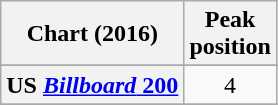<table class="wikitable sortable plainrowheaders" style="text-align:center">
<tr>
<th scope="col">Chart (2016)</th>
<th scope="col">Peak<br> position</th>
</tr>
<tr>
</tr>
<tr>
<th scope="row">US <a href='#'><em>Billboard</em> 200</a></th>
<td>4</td>
</tr>
<tr>
</tr>
</table>
